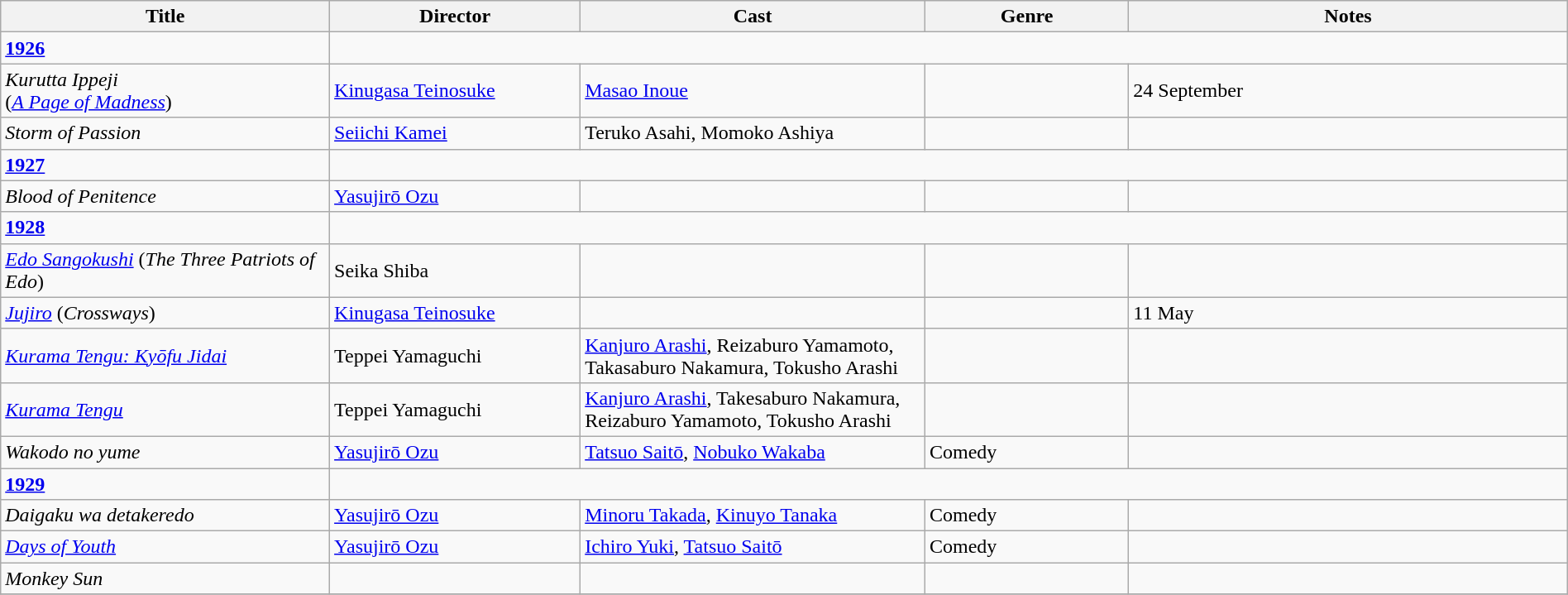<table class="wikitable" width= "100%">
<tr>
<th width=21%>Title</th>
<th width=16%>Director</th>
<th width=22%>Cast</th>
<th width=13%>Genre</th>
<th width=28%>Notes</th>
</tr>
<tr>
<td><strong><a href='#'>1926</a></strong></td>
</tr>
<tr>
<td><em>Kurutta Ippeji</em><br>(<em><a href='#'>A Page of Madness</a></em>)</td>
<td><a href='#'>Kinugasa Teinosuke</a></td>
<td><a href='#'>Masao Inoue</a></td>
<td></td>
<td>24 September</td>
</tr>
<tr>
<td><em>Storm of Passion</em></td>
<td><a href='#'>Seiichi Kamei</a></td>
<td>Teruko Asahi, Momoko Ashiya</td>
<td></td>
<td></td>
</tr>
<tr>
<td><strong><a href='#'>1927</a></strong></td>
</tr>
<tr>
<td><em>Blood of Penitence</em></td>
<td><a href='#'>Yasujirō Ozu</a></td>
<td></td>
<td></td>
<td></td>
</tr>
<tr>
<td><strong><a href='#'>1928</a></strong></td>
</tr>
<tr>
<td><em><a href='#'>Edo Sangokushi</a></em> (<em>The Three Patriots of Edo</em>)</td>
<td>Seika Shiba</td>
<td></td>
<td></td>
<td></td>
</tr>
<tr>
<td><em><a href='#'>Jujiro</a></em> (<em>Crossways</em>)</td>
<td><a href='#'>Kinugasa Teinosuke</a></td>
<td></td>
<td></td>
<td>11 May</td>
</tr>
<tr>
<td><em><a href='#'>Kurama Tengu: Kyōfu Jidai</a></em></td>
<td>Teppei Yamaguchi</td>
<td><a href='#'>Kanjuro Arashi</a>, Reizaburo Yamamoto, Takasaburo Nakamura, Tokusho Arashi</td>
<td></td>
<td></td>
</tr>
<tr>
<td><em><a href='#'>Kurama Tengu</a></em></td>
<td>Teppei Yamaguchi</td>
<td><a href='#'>Kanjuro Arashi</a>, Takesaburo Nakamura, Reizaburo Yamamoto, Tokusho Arashi</td>
<td></td>
<td></td>
</tr>
<tr>
<td><em>Wakodo no yume</em></td>
<td><a href='#'>Yasujirō Ozu</a></td>
<td><a href='#'>Tatsuo Saitō</a>, <a href='#'>Nobuko Wakaba</a></td>
<td>Comedy</td>
<td></td>
</tr>
<tr>
<td><strong><a href='#'>1929</a></strong></td>
</tr>
<tr>
<td><em>Daigaku wa detakeredo</em></td>
<td><a href='#'>Yasujirō Ozu</a></td>
<td><a href='#'>Minoru Takada</a>, <a href='#'>Kinuyo Tanaka</a></td>
<td>Comedy</td>
<td></td>
</tr>
<tr>
<td><em><a href='#'>Days of Youth</a></em></td>
<td><a href='#'>Yasujirō Ozu</a></td>
<td><a href='#'>Ichiro Yuki</a>, <a href='#'>Tatsuo Saitō</a></td>
<td>Comedy</td>
<td></td>
</tr>
<tr>
<td><em>Monkey Sun</em></td>
<td></td>
<td></td>
<td></td>
<td></td>
</tr>
<tr>
</tr>
</table>
